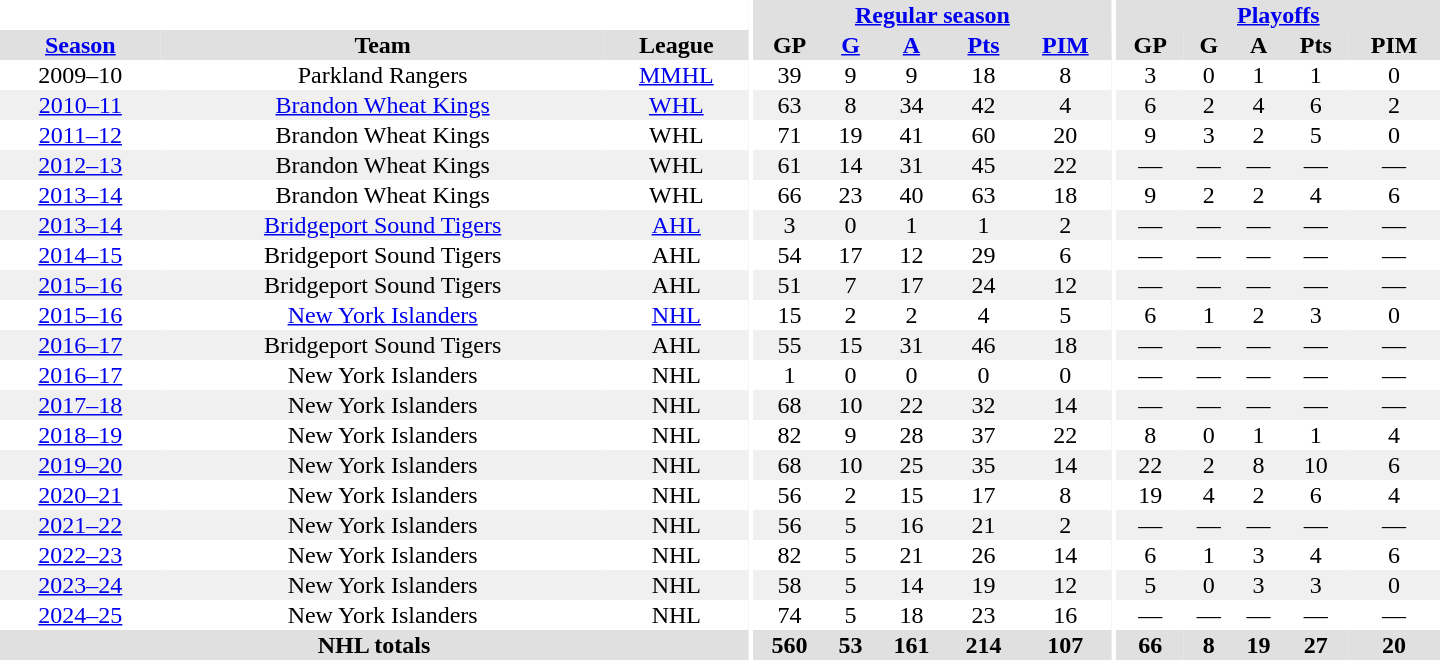<table border="0" cellpadding="1" cellspacing="0" style="text-align:center; width:60em">
<tr bgcolor="#e0e0e0">
<th colspan="3" bgcolor="#ffffff"></th>
<th rowspan="99" bgcolor="#ffffff"></th>
<th colspan="5"><a href='#'>Regular season</a></th>
<th rowspan="99" bgcolor="#ffffff"></th>
<th colspan="5"><a href='#'>Playoffs</a></th>
</tr>
<tr bgcolor="#e0e0e0">
<th><a href='#'>Season</a></th>
<th>Team</th>
<th>League</th>
<th>GP</th>
<th><a href='#'>G</a></th>
<th><a href='#'>A</a></th>
<th><a href='#'>Pts</a></th>
<th><a href='#'>PIM</a></th>
<th>GP</th>
<th>G</th>
<th>A</th>
<th>Pts</th>
<th>PIM</th>
</tr>
<tr>
<td>2009–10</td>
<td>Parkland Rangers</td>
<td><a href='#'>MMHL</a></td>
<td>39</td>
<td>9</td>
<td>9</td>
<td>18</td>
<td>8</td>
<td>3</td>
<td>0</td>
<td>1</td>
<td>1</td>
<td>0</td>
</tr>
<tr bgcolor="#f0f0f0">
<td><a href='#'>2010–11</a></td>
<td><a href='#'>Brandon Wheat Kings</a></td>
<td><a href='#'>WHL</a></td>
<td>63</td>
<td>8</td>
<td>34</td>
<td>42</td>
<td>4</td>
<td>6</td>
<td>2</td>
<td>4</td>
<td>6</td>
<td>2</td>
</tr>
<tr>
<td><a href='#'>2011–12</a></td>
<td>Brandon Wheat Kings</td>
<td>WHL</td>
<td>71</td>
<td>19</td>
<td>41</td>
<td>60</td>
<td>20</td>
<td>9</td>
<td>3</td>
<td>2</td>
<td>5</td>
<td>0</td>
</tr>
<tr bgcolor="#f0f0f0">
<td><a href='#'>2012–13</a></td>
<td>Brandon Wheat Kings</td>
<td>WHL</td>
<td>61</td>
<td>14</td>
<td>31</td>
<td>45</td>
<td>22</td>
<td>—</td>
<td>—</td>
<td>—</td>
<td>—</td>
<td>—</td>
</tr>
<tr>
<td><a href='#'>2013–14</a></td>
<td>Brandon Wheat Kings</td>
<td>WHL</td>
<td>66</td>
<td>23</td>
<td>40</td>
<td>63</td>
<td>18</td>
<td>9</td>
<td>2</td>
<td>2</td>
<td>4</td>
<td>6</td>
</tr>
<tr bgcolor="#f0f0f0">
<td><a href='#'>2013–14</a></td>
<td><a href='#'>Bridgeport Sound Tigers</a></td>
<td><a href='#'>AHL</a></td>
<td>3</td>
<td>0</td>
<td>1</td>
<td>1</td>
<td>2</td>
<td>—</td>
<td>—</td>
<td>—</td>
<td>—</td>
<td>—</td>
</tr>
<tr>
<td><a href='#'>2014–15</a></td>
<td>Bridgeport Sound Tigers</td>
<td>AHL</td>
<td>54</td>
<td>17</td>
<td>12</td>
<td>29</td>
<td>6</td>
<td>—</td>
<td>—</td>
<td>—</td>
<td>—</td>
<td>—</td>
</tr>
<tr bgcolor="#f0f0f0">
<td><a href='#'>2015–16</a></td>
<td>Bridgeport Sound Tigers</td>
<td>AHL</td>
<td>51</td>
<td>7</td>
<td>17</td>
<td>24</td>
<td>12</td>
<td>—</td>
<td>—</td>
<td>—</td>
<td>—</td>
<td>—</td>
</tr>
<tr>
<td><a href='#'>2015–16</a></td>
<td><a href='#'>New York Islanders</a></td>
<td><a href='#'>NHL</a></td>
<td>15</td>
<td>2</td>
<td>2</td>
<td>4</td>
<td>5</td>
<td>6</td>
<td>1</td>
<td>2</td>
<td>3</td>
<td>0</td>
</tr>
<tr bgcolor="#f0f0f0">
<td><a href='#'>2016–17</a></td>
<td>Bridgeport Sound Tigers</td>
<td>AHL</td>
<td>55</td>
<td>15</td>
<td>31</td>
<td>46</td>
<td>18</td>
<td>—</td>
<td>—</td>
<td>—</td>
<td>—</td>
<td>—</td>
</tr>
<tr>
<td><a href='#'>2016–17</a></td>
<td>New York Islanders</td>
<td>NHL</td>
<td>1</td>
<td>0</td>
<td>0</td>
<td>0</td>
<td>0</td>
<td>—</td>
<td>—</td>
<td>—</td>
<td>—</td>
<td>—</td>
</tr>
<tr bgcolor="#f0f0f0">
<td><a href='#'>2017–18</a></td>
<td>New York Islanders</td>
<td>NHL</td>
<td>68</td>
<td>10</td>
<td>22</td>
<td>32</td>
<td>14</td>
<td>—</td>
<td>—</td>
<td>—</td>
<td>—</td>
<td>—</td>
</tr>
<tr>
<td><a href='#'>2018–19</a></td>
<td>New York Islanders</td>
<td>NHL</td>
<td>82</td>
<td>9</td>
<td>28</td>
<td>37</td>
<td>22</td>
<td>8</td>
<td>0</td>
<td>1</td>
<td>1</td>
<td>4</td>
</tr>
<tr bgcolor="#f0f0f0">
<td><a href='#'>2019–20</a></td>
<td>New York Islanders</td>
<td>NHL</td>
<td>68</td>
<td>10</td>
<td>25</td>
<td>35</td>
<td>14</td>
<td>22</td>
<td>2</td>
<td>8</td>
<td>10</td>
<td>6</td>
</tr>
<tr>
<td><a href='#'>2020–21</a></td>
<td>New York Islanders</td>
<td>NHL</td>
<td>56</td>
<td>2</td>
<td>15</td>
<td>17</td>
<td>8</td>
<td>19</td>
<td>4</td>
<td>2</td>
<td>6</td>
<td>4</td>
</tr>
<tr bgcolor="#f0f0f0">
<td><a href='#'>2021–22</a></td>
<td>New York Islanders</td>
<td>NHL</td>
<td>56</td>
<td>5</td>
<td>16</td>
<td>21</td>
<td>2</td>
<td>—</td>
<td>—</td>
<td>—</td>
<td>—</td>
<td>—</td>
</tr>
<tr>
<td><a href='#'>2022–23</a></td>
<td>New York Islanders</td>
<td>NHL</td>
<td>82</td>
<td>5</td>
<td>21</td>
<td>26</td>
<td>14</td>
<td>6</td>
<td>1</td>
<td>3</td>
<td>4</td>
<td>6</td>
</tr>
<tr bgcolor="#f0f0f0">
<td><a href='#'>2023–24</a></td>
<td>New York Islanders</td>
<td>NHL</td>
<td>58</td>
<td>5</td>
<td>14</td>
<td>19</td>
<td>12</td>
<td>5</td>
<td>0</td>
<td>3</td>
<td>3</td>
<td>0</td>
</tr>
<tr>
<td><a href='#'>2024–25</a></td>
<td>New York Islanders</td>
<td>NHL</td>
<td>74</td>
<td>5</td>
<td>18</td>
<td>23</td>
<td>16</td>
<td>—</td>
<td>—</td>
<td>—</td>
<td>—</td>
<td>—</td>
</tr>
<tr bgcolor="#e0e0e0">
<th colspan="3">NHL totals</th>
<th>560</th>
<th>53</th>
<th>161</th>
<th>214</th>
<th>107</th>
<th>66</th>
<th>8</th>
<th>19</th>
<th>27</th>
<th>20</th>
</tr>
</table>
